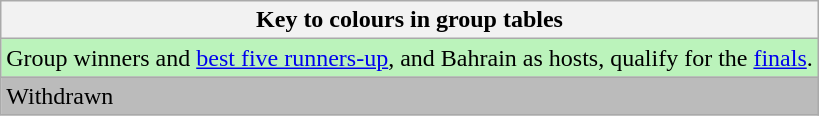<table class="wikitable">
<tr>
<th>Key to colours in group tables</th>
</tr>
<tr style="background-color:#BBF3BB;">
<td>Group winners and <a href='#'>best five runners-up</a>, and Bahrain as hosts, qualify for the <a href='#'>finals</a>.</td>
</tr>
<tr style="background-color:#BBBBBB;">
<td>Withdrawn</td>
</tr>
</table>
